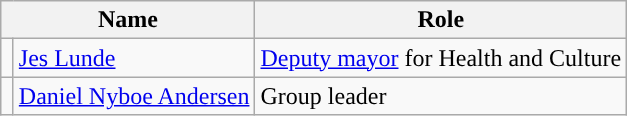<table class="wikitable">
<tr>
<th colspan="2">Name</th>
<th>Role</th>
</tr>
<tr>
<td width="1"></td>
<td><a href='#'>Jes Lunde</a></td>
<td><a href='#'>Deputy mayor</a> for Health and Culture</td>
</tr>
<tr>
<td width="1"></td>
<td><a href='#'>Daniel Nyboe Andersen</a></td>
<td>Group leader</td>
</tr>
</table>
